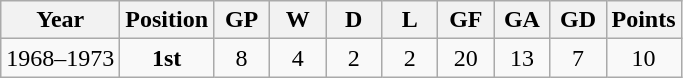<table class="wikitable" style="text-align: center;">
<tr>
<th>Year</th>
<th>Position</th>
<th width="30">GP</th>
<th width="30">W</th>
<th width="30">D</th>
<th width="30">L</th>
<th width="30">GF</th>
<th width="30">GA</th>
<th width="30">GD</th>
<th>Points</th>
</tr>
<tr>
<td>1968–1973</td>
<td><strong>1st</strong></td>
<td>8</td>
<td>4</td>
<td>2</td>
<td>2</td>
<td>20</td>
<td>13</td>
<td>7</td>
<td>10</td>
</tr>
</table>
